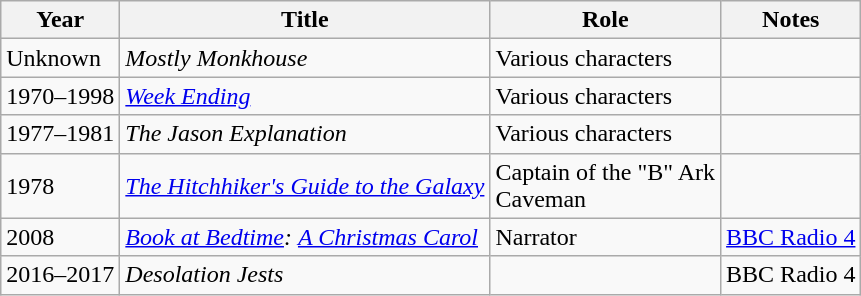<table class = "wikitable sortable">
<tr>
<th>Year</th>
<th>Title</th>
<th>Role</th>
<th class = "unsortable">Notes</th>
</tr>
<tr>
<td>Unknown</td>
<td><em>Mostly Monkhouse</em></td>
<td>Various characters</td>
<td></td>
</tr>
<tr>
<td>1970–1998</td>
<td><em><a href='#'>Week Ending</a></em></td>
<td>Various characters</td>
<td></td>
</tr>
<tr>
<td>1977–1981</td>
<td><em>The Jason Explanation</em></td>
<td>Various characters</td>
<td></td>
</tr>
<tr>
<td>1978</td>
<td><em><a href='#'>The Hitchhiker's Guide to the Galaxy</a></em></td>
<td>Captain of the "B" Ark<br>Caveman</td>
<td></td>
</tr>
<tr>
<td>2008</td>
<td><em><a href='#'>Book at Bedtime</a>:</em> <em><a href='#'>A Christmas Carol</a></em></td>
<td>Narrator</td>
<td><a href='#'>BBC Radio 4</a></td>
</tr>
<tr>
<td>2016–2017</td>
<td><em>Desolation Jests</em></td>
<td></td>
<td>BBC Radio 4</td>
</tr>
</table>
